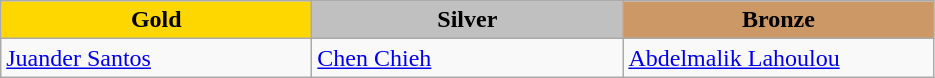<table class="wikitable" style="text-align:left">
<tr align="center">
<td width=200 bgcolor=gold><strong>Gold</strong></td>
<td width=200 bgcolor=silver><strong>Silver</strong></td>
<td width=200 bgcolor=CC9966><strong>Bronze</strong></td>
</tr>
<tr>
<td><a href='#'>Juander Santos</a><br></td>
<td><a href='#'>Chen Chieh</a><br></td>
<td><a href='#'>Abdelmalik Lahoulou</a><br></td>
</tr>
</table>
